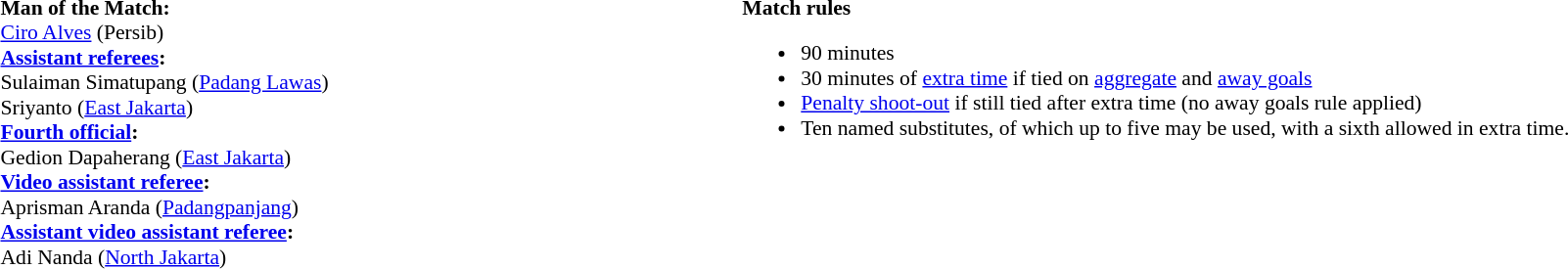<table style="width:100%; font-size:90%;">
<tr>
<td><br><strong>Man of the Match:</strong> 
<br><a href='#'>Ciro Alves</a> (Persib)<br><strong><a href='#'>Assistant referees</a>:</strong>
<br>Sulaiman Simatupang (<a href='#'>Padang Lawas</a>)
<br>Sriyanto (<a href='#'>East Jakarta</a>)
<br><strong><a href='#'>Fourth official</a>:</strong>
<br>Gedion Dapaherang (<a href='#'>East Jakarta</a>)
<br><strong><a href='#'>Video assistant referee</a>:</strong>
<br>Aprisman Aranda (<a href='#'>Padangpanjang</a>)
<br><strong><a href='#'>Assistant video assistant referee</a>:</strong>
<br>Adi Nanda (<a href='#'>North Jakarta</a>)</td>
<td style="width:60%; vertical-align:top;"><br><strong>Match rules</strong><ul><li>90 minutes</li><li>30 minutes of <a href='#'>extra time</a> if tied on <a href='#'>aggregate</a> and <a href='#'>away goals</a></li><li><a href='#'>Penalty shoot-out</a> if still tied after extra time (no away goals rule applied)</li><li>Ten named substitutes, of which up to five may be used, with a sixth allowed in extra time.</li></ul></td>
</tr>
</table>
